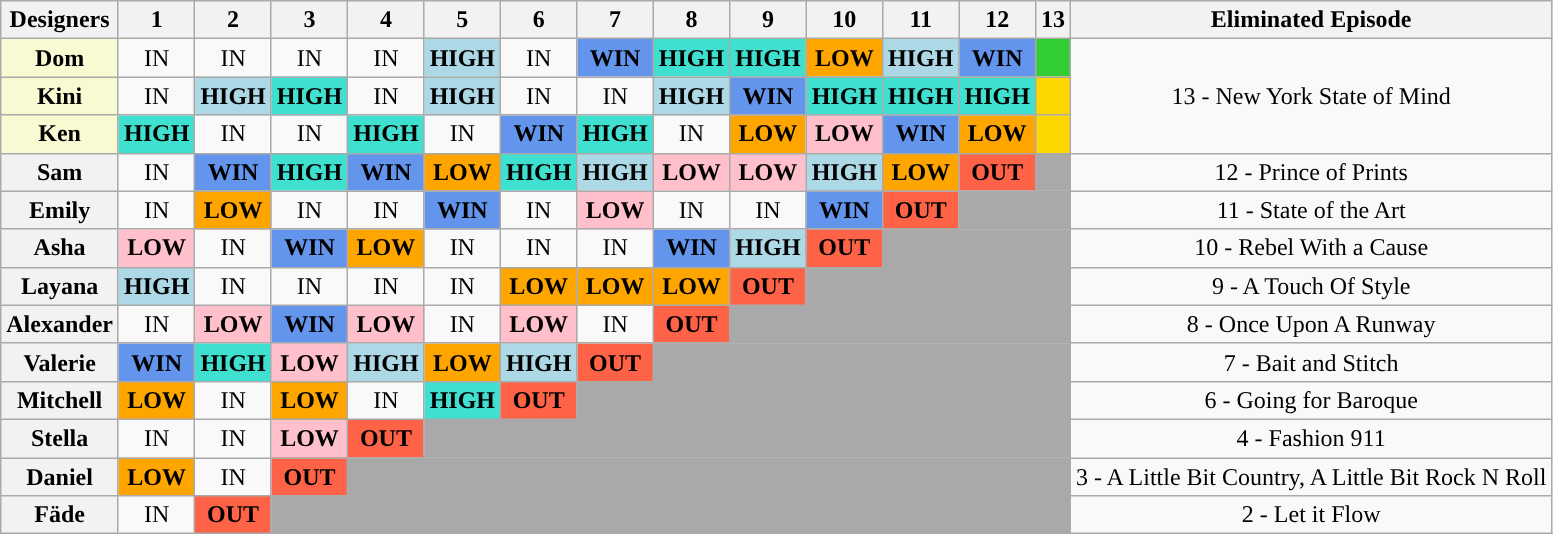<table class="wikitable" style="text-align:center">
<tr>
<th>Designers</th>
<th>1</th>
<th>2</th>
<th>3</th>
<th>4</th>
<th>5</th>
<th>6</th>
<th>7</th>
<th>8</th>
<th>9</th>
<th>10</th>
<th>11</th>
<th>12</th>
<th>13</th>
<th>Eliminated Episode</th>
</tr>
<tr>
<th style="background:#FAFAD2;">Dom</th>
<td>IN</td>
<td>IN</td>
<td>IN</td>
<td>IN</td>
<td style="background:lightblue;"><strong>HIGH</strong></td>
<td>IN</td>
<td style="background:cornflowerblue;"><strong>WIN</strong></td>
<td style="background:turquoise;"><strong>HIGH</strong></td>
<td style="background:turquoise;"><strong>HIGH</strong></td>
<td style="background:orange;"><strong>LOW</strong></td>
<td style="background:lightblue;"><strong>HIGH</strong></td>
<td style="background:cornflowerblue;"><strong>WIN</strong></td>
<td style="background:Limegreen;"></td>
<td rowspan="3">13 - New York State of Mind</td>
</tr>
<tr>
<th style="background:#FAFAD2;">Kini</th>
<td>IN</td>
<td style="background:lightblue;"><strong>HIGH</strong></td>
<td style="background:turquoise;"><strong>HIGH</strong></td>
<td>IN</td>
<td style="background:lightblue;"><strong>HIGH</strong></td>
<td>IN</td>
<td>IN</td>
<td style="background:lightblue;"><strong>HIGH</strong></td>
<td style="background:cornflowerblue;"><strong>WIN</strong></td>
<td style="background:turquoise;"><strong>HIGH</strong></td>
<td style="background:turquoise;"><strong>HIGH</strong></td>
<td style="background:turquoise;"><strong>HIGH</strong></td>
<td style="background:gold;"></td>
</tr>
<tr>
<th style="background:#FAFAD2;">Ken</th>
<td style="background:turquoise;"><strong>HIGH</strong></td>
<td>IN</td>
<td>IN</td>
<td style="background:turquoise;"><strong>HIGH</strong></td>
<td>IN</td>
<td style="background:cornflowerblue;"><strong>WIN</strong></td>
<td style="background:turquoise;"><strong>HIGH</strong></td>
<td>IN</td>
<td style="background:orange;'"><strong>LOW</strong></td>
<td style="background:pink;"><strong>LOW</strong></td>
<td style="background:cornflowerblue;"><strong>WIN</strong></td>
<td style="background:orange;'"><strong>LOW</strong></td>
<td style="background:gold;"></td>
</tr>
<tr>
<th>Sam</th>
<td>IN</td>
<td style="background:cornflowerblue;"><strong>WIN</strong></td>
<td style="background:turquoise;"><strong>HIGH</strong></td>
<td style="background:cornflowerblue;"><strong>WIN</strong></td>
<td style="background:orange;"><strong>LOW</strong></td>
<td style="background:turquoise;"><strong>HIGH</strong></td>
<td style="background:lightblue;"><strong>HIGH</strong></td>
<td style="background:pink;"><strong>LOW</strong></td>
<td style="background:pink;"><strong>LOW</strong></td>
<td style="background:lightblue;"><strong>HIGH</strong></td>
<td style="background:orange;"><strong>LOW</strong></td>
<td style="background:tomato;"><strong>OUT</strong></td>
<td style="background:darkgrey" colspan="1"></td>
<td>12 - Prince of Prints</td>
</tr>
<tr>
<th>Emily</th>
<td>IN</td>
<td style="background:orange;"><strong>LOW</strong></td>
<td>IN</td>
<td>IN</td>
<td style="background:cornflowerblue;"><strong>WIN</strong></td>
<td>IN</td>
<td style="background:pink;"><strong>LOW</strong></td>
<td>IN</td>
<td>IN</td>
<td style="background:cornflowerblue;"><strong>WIN</strong></td>
<td style="background:tomato;"><strong>OUT</strong></td>
<td style="background:darkgrey" colspan="2"></td>
<td>11 - State of the Art</td>
</tr>
<tr>
<th>Asha</th>
<td style="background:pink;"><strong>LOW</strong></td>
<td>IN</td>
<td style="background:cornflowerblue;"><strong>WIN</strong></td>
<td style="background:orange;"><strong>LOW</strong></td>
<td>IN</td>
<td>IN</td>
<td>IN</td>
<td style="background:cornflowerblue;"><strong>WIN</strong></td>
<td style="background:lightblue;"><strong>HIGH</strong></td>
<td style="background:tomato;"><strong>OUT</strong></td>
<td bgcolor="darkgray" colspan="3"></td>
<td>10 - Rebel With a Cause</td>
</tr>
<tr>
<th>Layana</th>
<td style="background:lightblue;"><strong>HIGH</strong></td>
<td>IN</td>
<td>IN</td>
<td>IN</td>
<td>IN</td>
<td style="background:orange;"><strong>LOW</strong></td>
<td style="background:orange;"><strong>LOW</strong></td>
<td style="background:orange;"><strong>LOW</strong></td>
<td style="background:tomato;"><strong>OUT</strong></td>
<td bgcolor="darkgray" colspan="4"></td>
<td>9 - A Touch Of Style</td>
</tr>
<tr>
<th>Alexander</th>
<td>IN</td>
<td style="background:pink;"><strong>LOW</strong></td>
<td style="background:cornflowerblue;"><strong>WIN</strong></td>
<td style="background:pink;"><strong>LOW</strong></td>
<td>IN</td>
<td style="background:pink;"><strong>LOW</strong></td>
<td>IN</td>
<td style="background:tomato;"><strong>OUT</strong></td>
<td bgcolor="darkgray" colspan="5"></td>
<td>8 - Once Upon A Runway</td>
</tr>
<tr>
<th>Valerie</th>
<td style="background:cornflowerblue;"><strong>WIN</strong></td>
<td style="background:turquoise;"><strong>HIGH</strong></td>
<td style="background:pink;"><strong>LOW</strong></td>
<td style="background:lightblue;"><strong>HIGH</strong></td>
<td style="background:orange;"><strong>LOW</strong></td>
<td style="background:lightblue;"><strong>HIGH</strong></td>
<td style="background:tomato;"><strong>OUT</strong></td>
<td bgcolor="darkgray" colspan="6"></td>
<td>7 - Bait and Stitch</td>
</tr>
<tr>
<th>Mitchell</th>
<td style="background:orange;"><strong>LOW</strong></td>
<td>IN</td>
<td style="background:orange;"><strong>LOW</strong></td>
<td>IN</td>
<td style="background:turquoise;"><strong>HIGH</strong></td>
<td style="background:tomato;"><strong>OUT</strong></td>
<td bgcolor="darkgray" colspan="7"></td>
<td>6 - Going for Baroque</td>
</tr>
<tr>
<th>Stella</th>
<td>IN</td>
<td>IN</td>
<td style="background:pink;"><strong>LOW</strong></td>
<td style="background:tomato;"><strong>OUT</strong></td>
<td bgcolor="darkgray" colspan="9"></td>
<td>4 - Fashion 911</td>
</tr>
<tr>
<th>Daniel</th>
<td style="background:orange;"><strong>LOW</strong></td>
<td>IN</td>
<td style="background:tomato;"><strong>OUT</strong></td>
<td bgcolor="darkgray" colspan="10"></td>
<td>3 - A Little Bit Country, A Little Bit Rock N Roll</td>
</tr>
<tr>
<th>Fäde</th>
<td>IN</td>
<td style="background:tomato;"><strong>OUT</strong></td>
<td bgcolor="darkgray" colspan="11"></td>
<td>2 - Let it Flow</td>
</tr>
</table>
